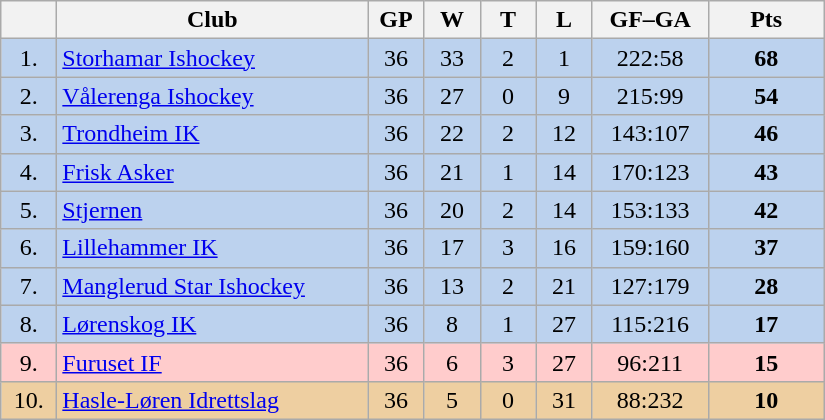<table class="wikitable">
<tr>
<th width="30"></th>
<th width="200">Club</th>
<th width="30">GP</th>
<th width="30">W</th>
<th width="30">T</th>
<th width="30">L</th>
<th width="70">GF–GA</th>
<th width="70">Pts</th>
</tr>
<tr bgcolor="#BCD2EE" align="center">
<td>1.</td>
<td align="left"><a href='#'>Storhamar Ishockey</a></td>
<td>36</td>
<td>33</td>
<td>2</td>
<td>1</td>
<td>222:58</td>
<td><strong>68</strong></td>
</tr>
<tr bgcolor="#BCD2EE" align="center">
<td>2.</td>
<td align="left"><a href='#'>Vålerenga Ishockey</a></td>
<td>36</td>
<td>27</td>
<td>0</td>
<td>9</td>
<td>215:99</td>
<td><strong>54</strong></td>
</tr>
<tr bgcolor="#BCD2EE" align="center">
<td>3.</td>
<td align="left"><a href='#'>Trondheim IK</a></td>
<td>36</td>
<td>22</td>
<td>2</td>
<td>12</td>
<td>143:107</td>
<td><strong>46</strong></td>
</tr>
<tr bgcolor="#BCD2EE" align="center">
<td>4.</td>
<td align="left"><a href='#'>Frisk Asker</a></td>
<td>36</td>
<td>21</td>
<td>1</td>
<td>14</td>
<td>170:123</td>
<td><strong>43</strong></td>
</tr>
<tr bgcolor="#BCD2EE" align="center">
<td>5.</td>
<td align="left"><a href='#'>Stjernen</a></td>
<td>36</td>
<td>20</td>
<td>2</td>
<td>14</td>
<td>153:133</td>
<td><strong>42</strong></td>
</tr>
<tr bgcolor="#BCD2EE" align="center">
<td>6.</td>
<td align="left"><a href='#'>Lillehammer IK</a></td>
<td>36</td>
<td>17</td>
<td>3</td>
<td>16</td>
<td>159:160</td>
<td><strong>37</strong></td>
</tr>
<tr bgcolor="#BCD2EE" align="center">
<td>7.</td>
<td align="left"><a href='#'>Manglerud Star Ishockey</a></td>
<td>36</td>
<td>13</td>
<td>2</td>
<td>21</td>
<td>127:179</td>
<td><strong>28</strong></td>
</tr>
<tr bgcolor="#BCD2EE" align="center">
<td>8.</td>
<td align="left"><a href='#'>Lørenskog IK</a></td>
<td>36</td>
<td>8</td>
<td>1</td>
<td>27</td>
<td>115:216</td>
<td><strong>17</strong></td>
</tr>
<tr bgcolor="#FFCCCC" align="center">
<td>9.</td>
<td align="left"><a href='#'>Furuset IF</a></td>
<td>36</td>
<td>6</td>
<td>3</td>
<td>27</td>
<td>96:211</td>
<td><strong>15</strong></td>
</tr>
<tr bgcolor="#EECFA1" align="center">
<td>10.</td>
<td align="left"><a href='#'>Hasle-Løren Idrettslag</a></td>
<td>36</td>
<td>5</td>
<td>0</td>
<td>31</td>
<td>88:232</td>
<td><strong>10</strong></td>
</tr>
</table>
